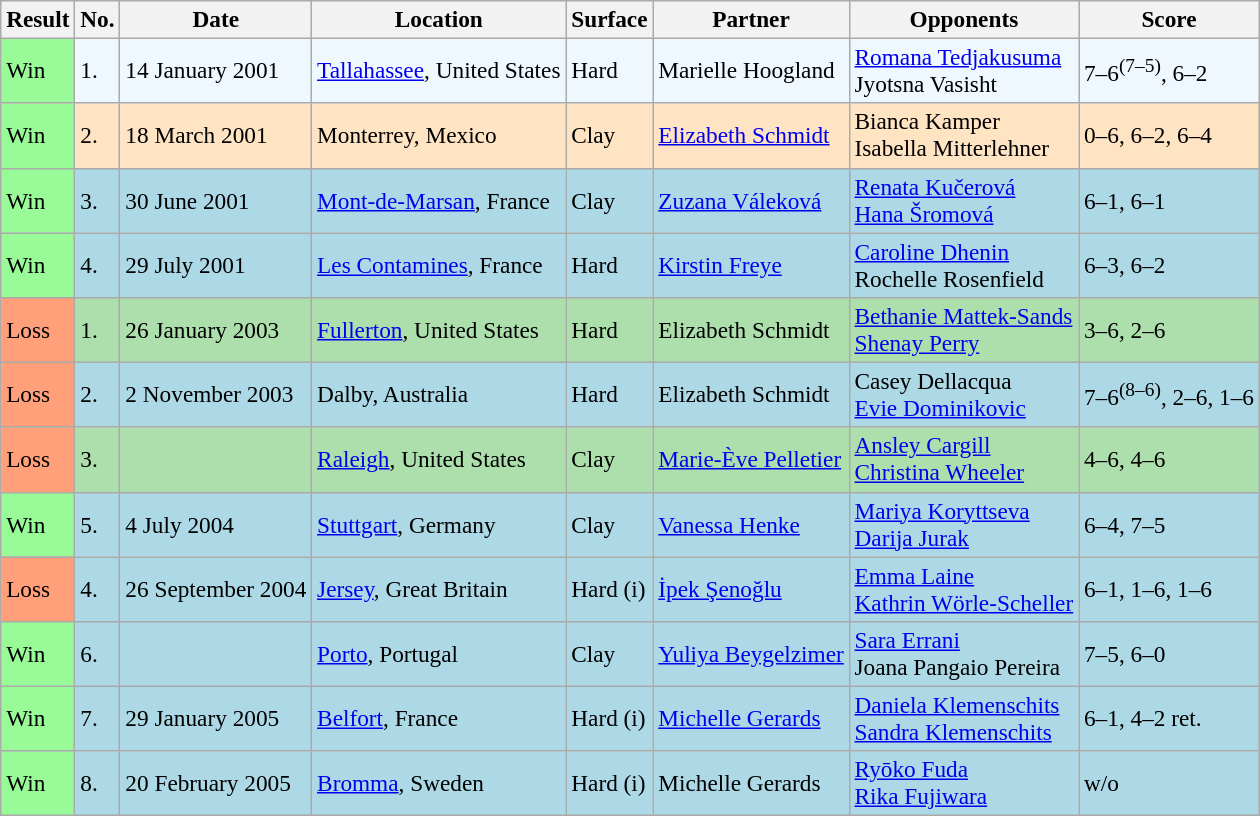<table class="sortable wikitable" style="font-size:97%;">
<tr>
<th>Result</th>
<th>No.</th>
<th>Date</th>
<th>Location</th>
<th>Surface</th>
<th>Partner</th>
<th>Opponents</th>
<th class="unsortable">Score</th>
</tr>
<tr style="background:#f0f8ff;">
<td style="background:#98fb98;">Win</td>
<td>1.</td>
<td>14 January 2001</td>
<td><a href='#'>Tallahassee</a>, United States</td>
<td>Hard</td>
<td> Marielle Hoogland</td>
<td> <a href='#'>Romana Tedjakusuma</a> <br>  Jyotsna Vasisht</td>
<td>7–6<sup>(7–5)</sup>, 6–2</td>
</tr>
<tr style="background:#ffe4c4;">
<td style="background:#98fb98;">Win</td>
<td>2.</td>
<td>18 March 2001</td>
<td>Monterrey, Mexico</td>
<td>Clay</td>
<td> <a href='#'>Elizabeth Schmidt</a></td>
<td> Bianca Kamper <br>  Isabella Mitterlehner</td>
<td>0–6, 6–2, 6–4</td>
</tr>
<tr style="background:lightblue;">
<td style="background:#98fb98;">Win</td>
<td>3.</td>
<td>30 June 2001</td>
<td><a href='#'>Mont-de-Marsan</a>, France</td>
<td>Clay</td>
<td> <a href='#'>Zuzana Váleková</a></td>
<td> <a href='#'>Renata Kučerová</a> <br>  <a href='#'>Hana Šromová</a></td>
<td>6–1, 6–1</td>
</tr>
<tr style="background:lightblue;">
<td style="background:#98fb98;">Win</td>
<td>4.</td>
<td>29 July 2001</td>
<td><a href='#'>Les Contamines</a>, France</td>
<td>Hard</td>
<td> <a href='#'>Kirstin Freye</a></td>
<td> <a href='#'>Caroline Dhenin</a> <br>  Rochelle Rosenfield</td>
<td>6–3, 6–2</td>
</tr>
<tr style="background:#addfad;">
<td style="background:#ffa07a;">Loss</td>
<td>1.</td>
<td>26 January 2003</td>
<td><a href='#'>Fullerton</a>, United States</td>
<td>Hard</td>
<td> Elizabeth Schmidt</td>
<td> <a href='#'>Bethanie Mattek-Sands</a> <br>  <a href='#'>Shenay Perry</a></td>
<td>3–6, 2–6</td>
</tr>
<tr style="background:lightblue;">
<td style="background:#ffa07a;">Loss</td>
<td>2.</td>
<td>2 November 2003</td>
<td>Dalby, Australia</td>
<td>Hard</td>
<td> Elizabeth Schmidt</td>
<td> Casey Dellacqua <br>  <a href='#'>Evie Dominikovic</a></td>
<td>7–6<sup>(8–6)</sup>, 2–6, 1–6</td>
</tr>
<tr style="background:#addfad;">
<td style="background:#ffa07a;">Loss</td>
<td>3.</td>
<td></td>
<td><a href='#'>Raleigh</a>, United States</td>
<td>Clay</td>
<td> <a href='#'>Marie-Ève Pelletier</a></td>
<td> <a href='#'>Ansley Cargill</a> <br>  <a href='#'>Christina Wheeler</a></td>
<td>4–6, 4–6</td>
</tr>
<tr style="background:lightblue;">
<td style="background:#98fb98;">Win</td>
<td>5.</td>
<td>4 July 2004</td>
<td><a href='#'>Stuttgart</a>, Germany</td>
<td>Clay</td>
<td> <a href='#'>Vanessa Henke</a></td>
<td> <a href='#'>Mariya Koryttseva</a> <br>  <a href='#'>Darija Jurak</a></td>
<td>6–4, 7–5</td>
</tr>
<tr style="background:lightblue;">
<td style="background:#ffa07a;">Loss</td>
<td>4.</td>
<td>26 September 2004</td>
<td><a href='#'>Jersey</a>, Great Britain</td>
<td>Hard (i)</td>
<td> <a href='#'>İpek Şenoğlu</a></td>
<td> <a href='#'>Emma Laine</a> <br>  <a href='#'>Kathrin Wörle-Scheller</a></td>
<td>6–1, 1–6, 1–6</td>
</tr>
<tr style="background:lightblue;">
<td style="background:#98fb98;">Win</td>
<td>6.</td>
<td></td>
<td><a href='#'>Porto</a>, Portugal</td>
<td>Clay</td>
<td> <a href='#'>Yuliya Beygelzimer</a></td>
<td> <a href='#'>Sara Errani</a> <br>  Joana Pangaio Pereira</td>
<td>7–5, 6–0</td>
</tr>
<tr style="background:lightblue;">
<td style="background:#98fb98;">Win</td>
<td>7.</td>
<td>29 January 2005</td>
<td><a href='#'>Belfort</a>, France</td>
<td>Hard (i)</td>
<td> <a href='#'>Michelle Gerards</a></td>
<td> <a href='#'>Daniela Klemenschits</a> <br>  <a href='#'>Sandra Klemenschits</a></td>
<td>6–1, 4–2 ret.</td>
</tr>
<tr style="background:lightblue;">
<td style="background:#98fb98;">Win</td>
<td>8.</td>
<td>20 February 2005</td>
<td><a href='#'>Bromma</a>, Sweden</td>
<td>Hard (i)</td>
<td> Michelle Gerards</td>
<td> <a href='#'>Ryōko Fuda</a> <br>  <a href='#'>Rika Fujiwara</a></td>
<td>w/o</td>
</tr>
</table>
